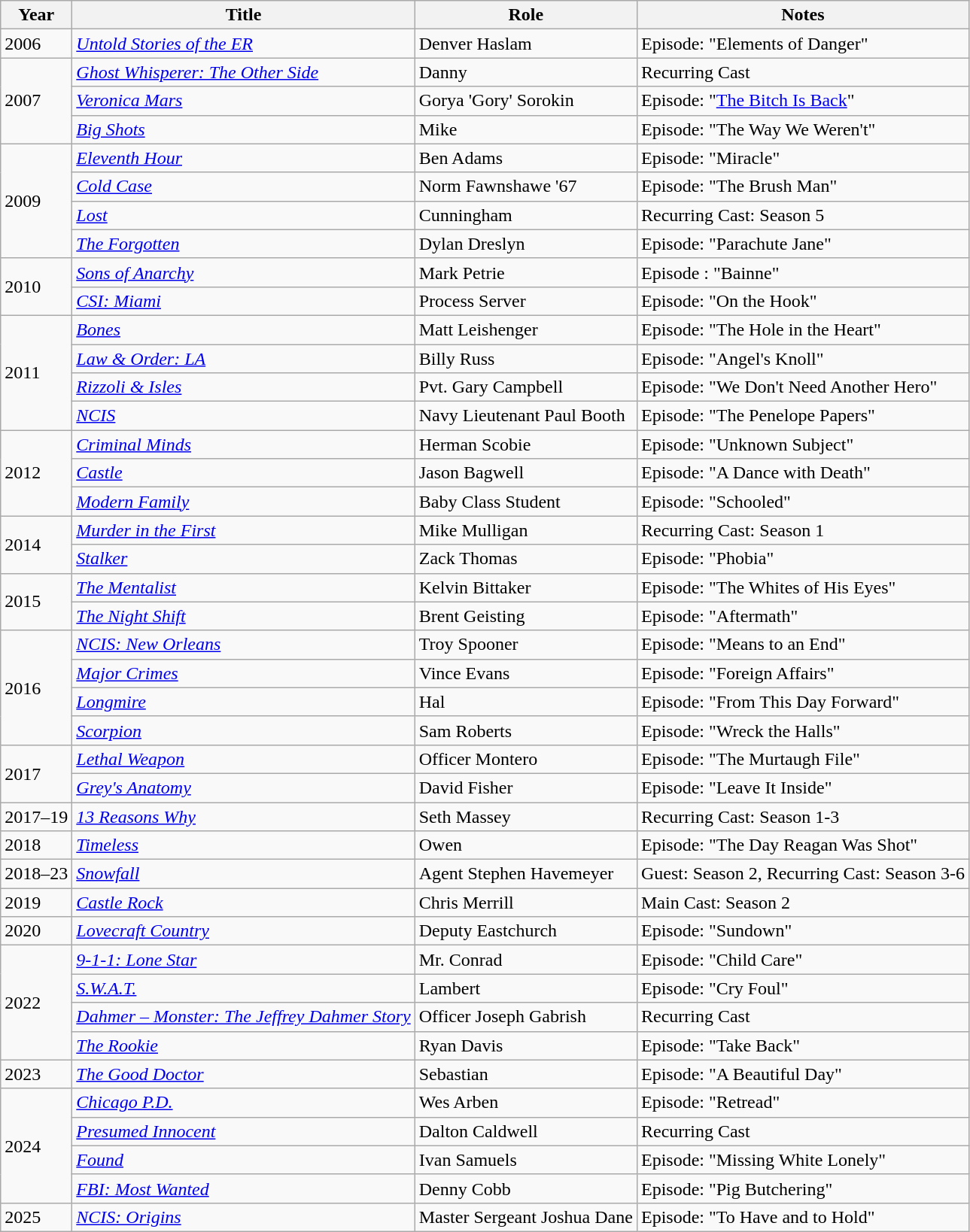<table class="wikitable sortable">
<tr>
<th>Year</th>
<th>Title</th>
<th>Role</th>
<th>Notes</th>
</tr>
<tr>
<td>2006</td>
<td><em><a href='#'>Untold Stories of the ER</a></em></td>
<td>Denver Haslam</td>
<td>Episode: "Elements of Danger"</td>
</tr>
<tr>
<td rowspan="3">2007</td>
<td><em><a href='#'>Ghost Whisperer: The Other Side</a></em></td>
<td>Danny</td>
<td>Recurring Cast</td>
</tr>
<tr>
<td><em><a href='#'>Veronica Mars</a></em></td>
<td>Gorya 'Gory' Sorokin</td>
<td>Episode: "<a href='#'>The Bitch Is Back</a>"</td>
</tr>
<tr>
<td><em><a href='#'>Big Shots</a></em></td>
<td>Mike</td>
<td>Episode: "The Way We Weren't"</td>
</tr>
<tr>
<td rowspan="4">2009</td>
<td><em><a href='#'>Eleventh Hour</a></em></td>
<td>Ben Adams</td>
<td>Episode: "Miracle"</td>
</tr>
<tr>
<td><em><a href='#'>Cold Case</a></em></td>
<td>Norm Fawnshawe '67</td>
<td>Episode: "The Brush Man"</td>
</tr>
<tr>
<td><em><a href='#'>Lost</a></em></td>
<td>Cunningham</td>
<td>Recurring Cast: Season 5</td>
</tr>
<tr>
<td><em><a href='#'>The Forgotten</a></em></td>
<td>Dylan Dreslyn</td>
<td>Episode: "Parachute Jane"</td>
</tr>
<tr>
<td rowspan="2">2010</td>
<td><em><a href='#'>Sons of Anarchy</a></em></td>
<td>Mark Petrie</td>
<td>Episode : "Bainne"</td>
</tr>
<tr>
<td><em><a href='#'>CSI: Miami</a></em></td>
<td>Process Server</td>
<td>Episode: "On the Hook"</td>
</tr>
<tr>
<td rowspan="4">2011</td>
<td><em><a href='#'>Bones</a></em></td>
<td>Matt Leishenger</td>
<td>Episode: "The Hole in the Heart"</td>
</tr>
<tr>
<td><em><a href='#'>Law & Order: LA</a></em></td>
<td>Billy Russ</td>
<td>Episode: "Angel's Knoll"</td>
</tr>
<tr>
<td><em><a href='#'>Rizzoli & Isles</a></em></td>
<td>Pvt. Gary Campbell</td>
<td>Episode: "We Don't Need Another Hero"</td>
</tr>
<tr>
<td><em><a href='#'>NCIS</a></em></td>
<td>Navy Lieutenant Paul Booth</td>
<td>Episode: "The Penelope Papers"</td>
</tr>
<tr>
<td rowspan="3">2012</td>
<td><em><a href='#'>Criminal Minds</a></em></td>
<td>Herman Scobie</td>
<td>Episode: "Unknown Subject"</td>
</tr>
<tr>
<td><em><a href='#'>Castle</a></em></td>
<td>Jason Bagwell</td>
<td>Episode: "A Dance with Death"</td>
</tr>
<tr>
<td><em><a href='#'>Modern Family</a></em></td>
<td>Baby Class Student</td>
<td>Episode: "Schooled"</td>
</tr>
<tr>
<td rowspan="2">2014</td>
<td><em><a href='#'>Murder in the First</a></em></td>
<td>Mike Mulligan</td>
<td>Recurring Cast: Season 1</td>
</tr>
<tr>
<td><em><a href='#'>Stalker</a></em></td>
<td>Zack Thomas</td>
<td>Episode: "Phobia"</td>
</tr>
<tr>
<td rowspan="2">2015</td>
<td><em><a href='#'>The Mentalist</a></em></td>
<td>Kelvin Bittaker</td>
<td>Episode: "The Whites of His Eyes"</td>
</tr>
<tr>
<td><em><a href='#'>The Night Shift</a></em></td>
<td>Brent Geisting</td>
<td>Episode: "Aftermath"</td>
</tr>
<tr>
<td rowspan="4">2016</td>
<td><em><a href='#'>NCIS: New Orleans</a></em></td>
<td>Troy Spooner</td>
<td>Episode: "Means to an End"</td>
</tr>
<tr>
<td><em><a href='#'>Major Crimes</a></em></td>
<td>Vince Evans</td>
<td>Episode: "Foreign Affairs"</td>
</tr>
<tr>
<td><em><a href='#'>Longmire</a></em></td>
<td>Hal</td>
<td>Episode: "From This Day Forward"</td>
</tr>
<tr>
<td><em><a href='#'>Scorpion</a></em></td>
<td>Sam Roberts</td>
<td>Episode: "Wreck the Halls"</td>
</tr>
<tr>
<td rowspan="2">2017</td>
<td><em><a href='#'>Lethal Weapon</a></em></td>
<td>Officer Montero</td>
<td>Episode: "The Murtaugh File"</td>
</tr>
<tr>
<td><em><a href='#'>Grey's Anatomy</a></em></td>
<td>David Fisher</td>
<td>Episode: "Leave It Inside"</td>
</tr>
<tr>
<td>2017–19</td>
<td><em><a href='#'>13 Reasons Why</a></em></td>
<td>Seth Massey</td>
<td>Recurring Cast: Season 1-3</td>
</tr>
<tr>
<td>2018</td>
<td><em><a href='#'>Timeless</a></em></td>
<td>Owen</td>
<td>Episode: "The Day Reagan Was Shot"</td>
</tr>
<tr>
<td>2018–23</td>
<td><em><a href='#'>Snowfall</a></em></td>
<td>Agent Stephen Havemeyer</td>
<td>Guest: Season 2, Recurring Cast: Season 3-6</td>
</tr>
<tr>
<td>2019</td>
<td><em><a href='#'>Castle Rock</a></em></td>
<td>Chris Merrill</td>
<td>Main Cast: Season 2</td>
</tr>
<tr>
<td>2020</td>
<td><em><a href='#'>Lovecraft Country</a></em></td>
<td>Deputy Eastchurch</td>
<td>Episode: "Sundown"</td>
</tr>
<tr>
<td rowspan="4">2022</td>
<td><em><a href='#'>9-1-1: Lone Star</a></em></td>
<td>Mr. Conrad</td>
<td>Episode: "Child Care"</td>
</tr>
<tr>
<td><em><a href='#'>S.W.A.T.</a></em></td>
<td>Lambert</td>
<td>Episode: "Cry Foul"</td>
</tr>
<tr>
<td><em><a href='#'>Dahmer – Monster: The Jeffrey Dahmer Story</a></em></td>
<td>Officer Joseph Gabrish</td>
<td>Recurring Cast</td>
</tr>
<tr>
<td><em><a href='#'>The Rookie</a></em></td>
<td>Ryan Davis</td>
<td>Episode: "Take Back"</td>
</tr>
<tr>
<td>2023</td>
<td><em><a href='#'>The Good Doctor</a></em></td>
<td>Sebastian</td>
<td>Episode: "A Beautiful Day"</td>
</tr>
<tr>
<td rowspan="4">2024</td>
<td><em><a href='#'>Chicago P.D.</a></em></td>
<td>Wes Arben</td>
<td>Episode: "Retread"</td>
</tr>
<tr>
<td><em><a href='#'>Presumed Innocent</a></em></td>
<td>Dalton Caldwell</td>
<td>Recurring Cast</td>
</tr>
<tr>
<td><em><a href='#'>Found</a></em></td>
<td>Ivan Samuels</td>
<td>Episode: "Missing White Lonely"</td>
</tr>
<tr>
<td><em><a href='#'>FBI: Most Wanted</a></em></td>
<td>Denny Cobb</td>
<td>Episode: "Pig Butchering"</td>
</tr>
<tr>
<td>2025</td>
<td><em><a href='#'>NCIS: Origins</a></em></td>
<td>Master Sergeant Joshua Dane</td>
<td>Episode: "To Have and to Hold"</td>
</tr>
</table>
